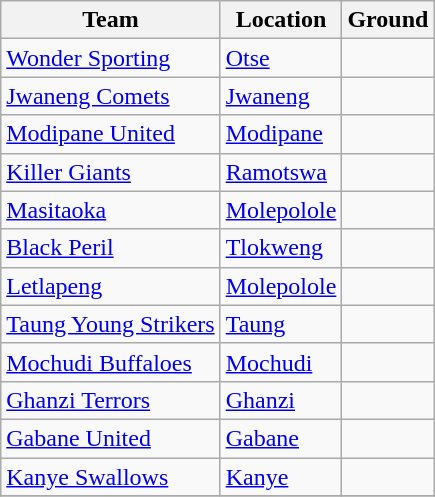<table class="wikitable sortable">
<tr>
<th>Team</th>
<th>Location</th>
<th>Ground</th>
</tr>
<tr>
<td><a href='#'>Wonder Sporting</a></td>
<td><a href='#'>Otse</a></td>
<td></td>
</tr>
<tr>
<td><a href='#'>Jwaneng Comets</a></td>
<td><a href='#'>Jwaneng</a></td>
<td></td>
</tr>
<tr>
<td><a href='#'>Modipane United</a></td>
<td><a href='#'>Modipane</a></td>
<td></td>
</tr>
<tr>
<td><a href='#'>Killer Giants</a></td>
<td><a href='#'>Ramotswa</a></td>
<td></td>
</tr>
<tr>
<td><a href='#'>Masitaoka</a></td>
<td><a href='#'>Molepolole</a></td>
<td></td>
</tr>
<tr>
<td><a href='#'>Black Peril</a></td>
<td><a href='#'>Tlokweng</a></td>
<td></td>
</tr>
<tr>
<td><a href='#'>Letlapeng</a></td>
<td><a href='#'>Molepolole</a></td>
<td></td>
</tr>
<tr>
<td><a href='#'>Taung Young Strikers</a></td>
<td><a href='#'>Taung</a></td>
<td></td>
</tr>
<tr>
<td><a href='#'>Mochudi Buffaloes</a></td>
<td><a href='#'>Mochudi</a></td>
<td></td>
</tr>
<tr>
<td><a href='#'>Ghanzi Terrors</a></td>
<td><a href='#'>Ghanzi</a></td>
<td></td>
</tr>
<tr>
<td><a href='#'>Gabane United</a></td>
<td><a href='#'>Gabane</a></td>
<td></td>
</tr>
<tr>
<td><a href='#'>Kanye Swallows</a></td>
<td><a href='#'>Kanye</a></td>
<td></td>
</tr>
<tr>
</tr>
</table>
